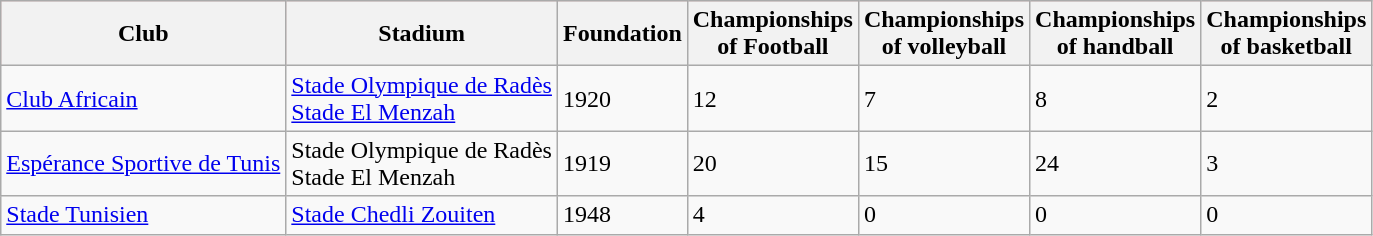<table class="sortable wikitable centre">
<tr style="text-align:center; background:#fbb;">
<th>Club</th>
<th>Stadium</th>
<th>Foundation</th>
<th>Championships<br>of Football</th>
<th>Championships<br>of volleyball</th>
<th>Championships<br>of handball</th>
<th>Championships<br>of basketball</th>
</tr>
<tr>
<td><a href='#'>Club Africain</a></td>
<td><a href='#'>Stade Olympique de Radès</a><br><a href='#'>Stade El Menzah</a></td>
<td>1920</td>
<td>12</td>
<td>7</td>
<td>8</td>
<td>2</td>
</tr>
<tr>
<td><a href='#'>Espérance Sportive de Tunis</a></td>
<td>Stade Olympique de Radès<br>Stade El Menzah</td>
<td>1919</td>
<td>20</td>
<td>15</td>
<td>24</td>
<td>3</td>
</tr>
<tr>
<td><a href='#'>Stade Tunisien</a></td>
<td><a href='#'>Stade Chedli Zouiten</a></td>
<td>1948</td>
<td>4</td>
<td>0</td>
<td>0</td>
<td>0</td>
</tr>
</table>
